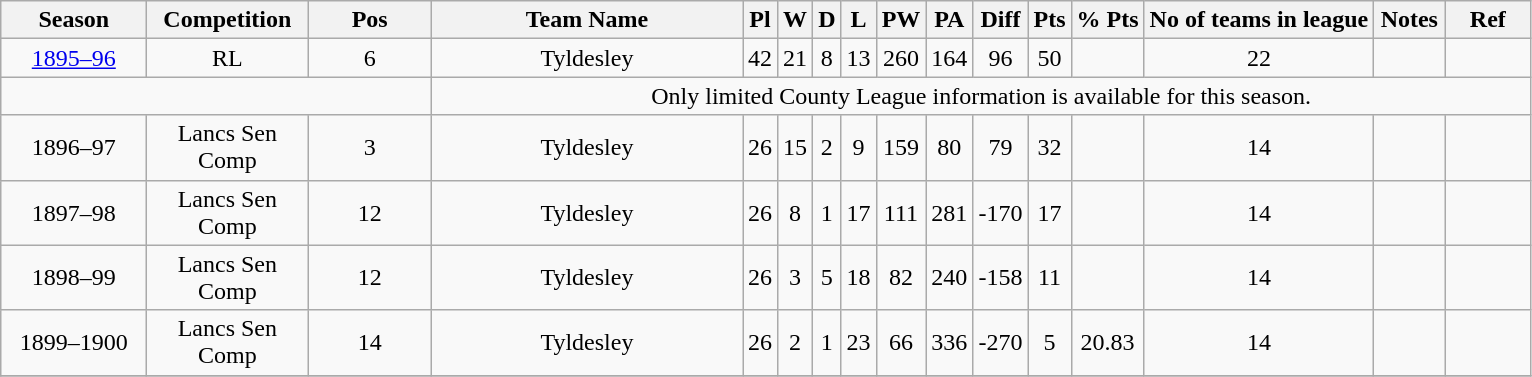<table class="wikitable" style="text-align:center;">
<tr>
<th width=90 abbr="season">Season</th>
<th width=100 abbr="Competition">Competition</th>
<th width=75 abbr="Position">Pos</th>
<th width=200 abbr="Club">Team Name</th>
<th width 50 abbr="Pl">Pl</th>
<th width 50 abbr="W">W</th>
<th width 50 abbr="D">D</th>
<th width 50 abbr="L">L</th>
<th width 60 abbr="PF">PW</th>
<th width 60 abbr="PA">PA</th>
<th width 100 abbr="Diff">Diff</th>
<th width 60 abbr="Pts">Pts</th>
<th width 100 abbr="%">% Pts</th>
<th width 100 abbr="No of Teams">No of teams in league</th>
<th width=40 abbr="Notes">Notes</th>
<th width=50 abbr="Ref">Ref</th>
</tr>
<tr>
<td><a href='#'>1895–96</a></td>
<td>RL</td>
<td>6</td>
<td>Tyldesley</td>
<td>42</td>
<td>21</td>
<td>8</td>
<td>13</td>
<td>260</td>
<td>164</td>
<td>96</td>
<td>50</td>
<td></td>
<td>22</td>
<td></td>
<td></td>
</tr>
<tr>
<td colspan=3 abbr="Comment"></td>
<td colspan=13 abbr="Comment">Only limited County League information is available for this season.</td>
</tr>
<tr>
<td>1896–97</td>
<td>Lancs Sen Comp</td>
<td>3</td>
<td>Tyldesley</td>
<td>26</td>
<td>15</td>
<td>2</td>
<td>9</td>
<td>159</td>
<td>80</td>
<td>79</td>
<td>32</td>
<td></td>
<td>14</td>
<td></td>
<td></td>
</tr>
<tr>
<td>1897–98</td>
<td>Lancs Sen Comp</td>
<td>12</td>
<td>Tyldesley</td>
<td>26</td>
<td>8</td>
<td>1</td>
<td>17</td>
<td>111</td>
<td>281</td>
<td>-170</td>
<td>17</td>
<td></td>
<td>14</td>
<td></td>
<td></td>
</tr>
<tr>
<td>1898–99</td>
<td>Lancs Sen Comp</td>
<td>12</td>
<td>Tyldesley</td>
<td>26</td>
<td>3</td>
<td>5</td>
<td>18</td>
<td>82</td>
<td>240</td>
<td>-158</td>
<td>11</td>
<td></td>
<td>14</td>
<td></td>
<td></td>
</tr>
<tr>
<td>1899–1900</td>
<td>Lancs Sen Comp</td>
<td>14</td>
<td>Tyldesley</td>
<td>26</td>
<td>2</td>
<td>1</td>
<td>23</td>
<td>66</td>
<td>336</td>
<td>-270</td>
<td>5</td>
<td>20.83</td>
<td>14</td>
<td></td>
<td></td>
</tr>
<tr>
</tr>
</table>
